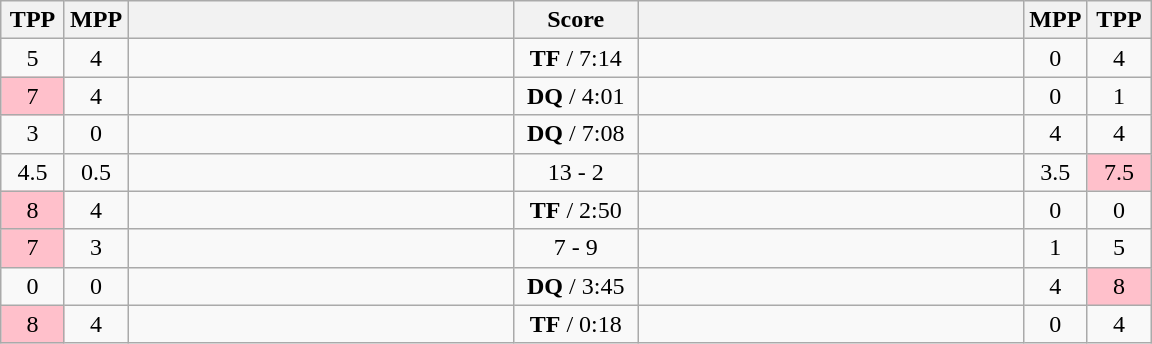<table class="wikitable" style="text-align: center;" |>
<tr>
<th width="35">TPP</th>
<th width="35">MPP</th>
<th width="250"></th>
<th width="75">Score</th>
<th width="250"></th>
<th width="35">MPP</th>
<th width="35">TPP</th>
</tr>
<tr>
<td>5</td>
<td>4</td>
<td style="text-align:left;"></td>
<td><strong>TF</strong> / 7:14</td>
<td style="text-align:left;"><strong></strong></td>
<td>0</td>
<td>4</td>
</tr>
<tr>
<td bgcolor=pink>7</td>
<td>4</td>
<td style="text-align:left;"></td>
<td><strong>DQ</strong> / 4:01</td>
<td style="text-align:left;"><strong></strong></td>
<td>0</td>
<td>1</td>
</tr>
<tr>
<td>3</td>
<td>0</td>
<td style="text-align:left;"><strong></strong></td>
<td><strong>DQ</strong> / 7:08</td>
<td style="text-align:left;"></td>
<td>4</td>
<td>4</td>
</tr>
<tr>
<td>4.5</td>
<td>0.5</td>
<td style="text-align:left;"><strong></strong></td>
<td>13 - 2</td>
<td style="text-align:left;"></td>
<td>3.5</td>
<td bgcolor=pink>7.5</td>
</tr>
<tr>
<td bgcolor=pink>8</td>
<td>4</td>
<td style="text-align:left;"></td>
<td><strong>TF</strong> / 2:50</td>
<td style="text-align:left;"><strong></strong></td>
<td>0</td>
<td>0</td>
</tr>
<tr>
<td bgcolor=pink>7</td>
<td>3</td>
<td style="text-align:left;"></td>
<td>7 - 9</td>
<td style="text-align:left;"><strong></strong></td>
<td>1</td>
<td>5</td>
</tr>
<tr>
<td>0</td>
<td>0</td>
<td style="text-align:left;"><strong></strong></td>
<td><strong>DQ</strong> / 3:45</td>
<td style="text-align:left;"></td>
<td>4</td>
<td bgcolor=pink>8</td>
</tr>
<tr>
<td bgcolor=pink>8</td>
<td>4</td>
<td style="text-align:left;"></td>
<td><strong>TF</strong> / 0:18</td>
<td style="text-align:left;"><strong></strong></td>
<td>0</td>
<td>4</td>
</tr>
</table>
